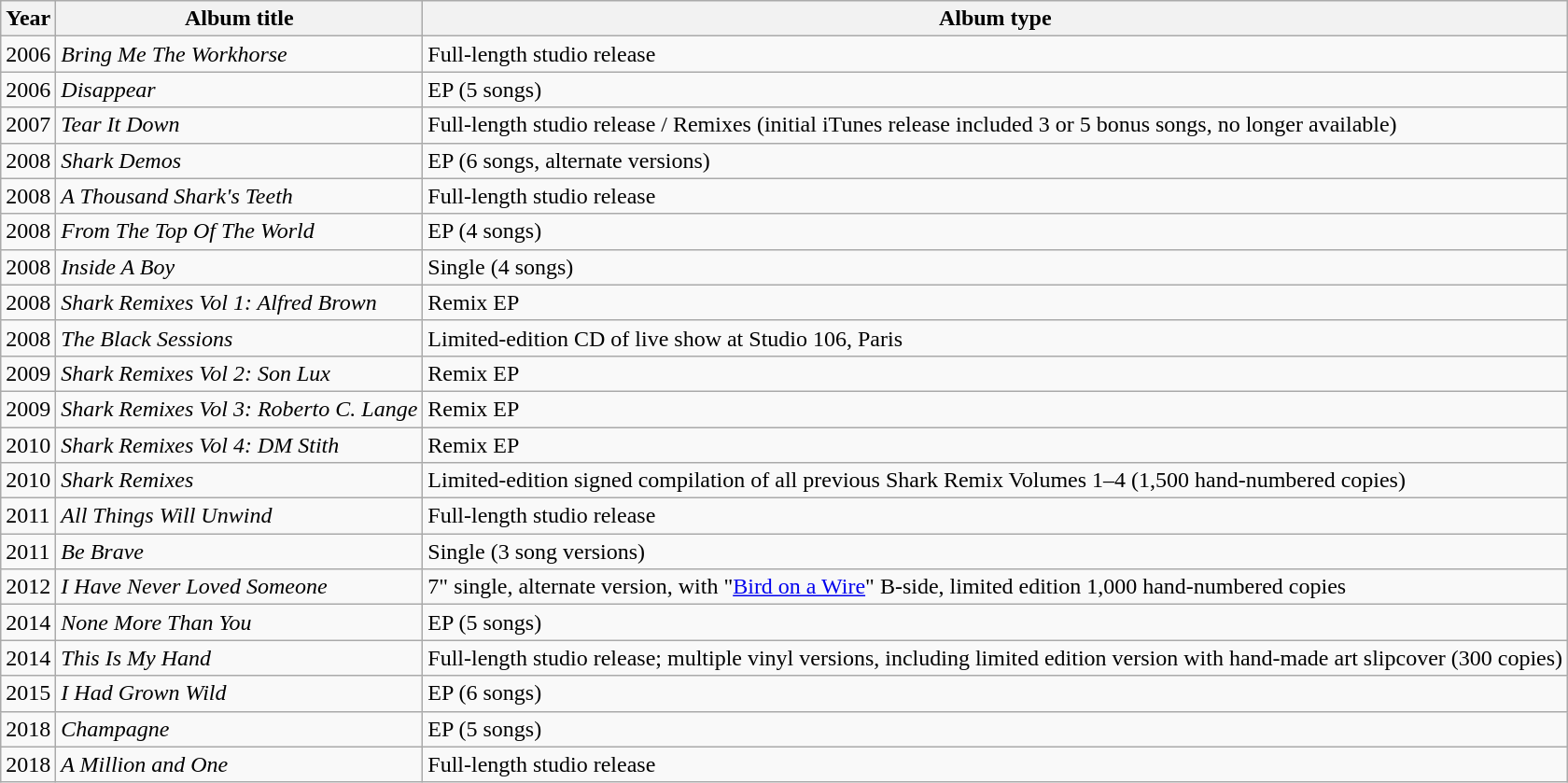<table class="wikitable">
<tr>
<th>Year</th>
<th>Album title</th>
<th>Album type</th>
</tr>
<tr>
<td>2006</td>
<td><em>Bring Me The Workhorse</em></td>
<td>Full-length studio release</td>
</tr>
<tr>
<td>2006</td>
<td><em>Disappear</em></td>
<td>EP (5 songs)</td>
</tr>
<tr>
<td>2007</td>
<td><em>Tear It Down</em></td>
<td>Full-length studio release / Remixes (initial iTunes release included 3 or 5 bonus songs, no longer available)</td>
</tr>
<tr>
<td>2008</td>
<td><em>Shark Demos</em></td>
<td>EP (6 songs, alternate versions)</td>
</tr>
<tr>
<td>2008</td>
<td><em>A Thousand Shark's Teeth</em></td>
<td>Full-length studio release</td>
</tr>
<tr>
<td>2008</td>
<td><em>From The Top Of The World</em></td>
<td>EP (4 songs)</td>
</tr>
<tr>
<td>2008</td>
<td><em>Inside A Boy</em></td>
<td>Single (4 songs)</td>
</tr>
<tr>
<td>2008</td>
<td><em>Shark Remixes Vol 1: Alfred Brown</em></td>
<td>Remix EP</td>
</tr>
<tr>
<td>2008</td>
<td><em>The Black Sessions</em></td>
<td>Limited-edition CD of live show at Studio 106, Paris</td>
</tr>
<tr>
<td>2009</td>
<td><em>Shark Remixes Vol 2: Son Lux</em></td>
<td>Remix EP</td>
</tr>
<tr>
<td>2009</td>
<td><em>Shark Remixes Vol 3: Roberto C. Lange</em></td>
<td>Remix EP</td>
</tr>
<tr>
<td>2010</td>
<td><em>Shark Remixes Vol 4: DM Stith</em></td>
<td>Remix EP</td>
</tr>
<tr>
<td>2010</td>
<td><em>Shark Remixes</em></td>
<td>Limited-edition signed compilation of all previous Shark Remix Volumes 1–4 (1,500 hand-numbered copies)</td>
</tr>
<tr>
<td>2011</td>
<td><em>All Things Will Unwind</em></td>
<td>Full-length studio release</td>
</tr>
<tr>
<td>2011</td>
<td><em>Be Brave</em></td>
<td>Single (3 song versions)</td>
</tr>
<tr>
<td>2012</td>
<td><em>I Have Never Loved Someone</em></td>
<td>7" single, alternate version, with "<a href='#'>Bird on a Wire</a>" B-side, limited edition 1,000 hand-numbered copies</td>
</tr>
<tr>
<td>2014</td>
<td><em>None More Than You</em></td>
<td>EP (5 songs)</td>
</tr>
<tr>
<td>2014</td>
<td><em>This Is My Hand</em></td>
<td>Full-length studio release; multiple vinyl versions, including limited edition version with hand-made art slipcover (300 copies)</td>
</tr>
<tr>
<td>2015</td>
<td><em>I Had Grown Wild</em></td>
<td>EP (6 songs)</td>
</tr>
<tr>
<td>2018</td>
<td><em>Champagne</em></td>
<td>EP (5 songs)</td>
</tr>
<tr>
<td>2018</td>
<td><em>A Million and One</em></td>
<td>Full-length studio release</td>
</tr>
</table>
